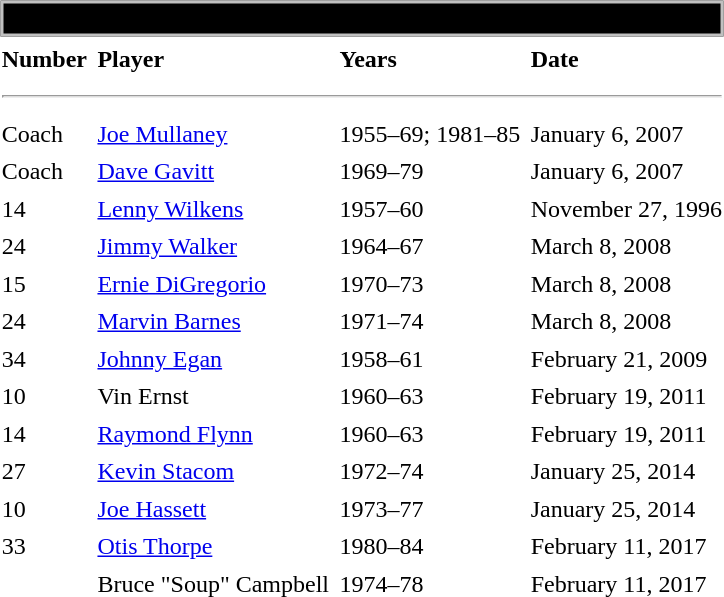<table class="toccolours" style="float: right; margin-left: 1em;" cellspacing="5">
<tr>
<th colspan="4" style="text-align: center; background:black; border:2px solid silver;"><span><strong>"Friars Legends"</strong></span></th>
</tr>
<tr>
<td><strong>Number</strong></td>
<td><strong>Player</strong></td>
<td><strong>Years</strong></td>
<td><strong>Date</strong></td>
</tr>
<tr>
<td colspan="4"><hr></td>
</tr>
<tr>
<td>Coach</td>
<td><a href='#'>Joe Mullaney</a></td>
<td>1955–69; 1981–85</td>
<td>January 6, 2007</td>
</tr>
<tr>
<td>Coach</td>
<td><a href='#'>Dave Gavitt</a></td>
<td>1969–79</td>
<td>January 6, 2007</td>
</tr>
<tr>
<td>14</td>
<td><a href='#'>Lenny Wilkens</a></td>
<td>1957–60</td>
<td>November 27, 1996</td>
</tr>
<tr>
<td>24</td>
<td><a href='#'>Jimmy Walker</a></td>
<td>1964–67</td>
<td>March 8, 2008</td>
</tr>
<tr>
<td>15</td>
<td><a href='#'>Ernie DiGregorio</a></td>
<td>1970–73</td>
<td>March 8, 2008</td>
</tr>
<tr>
<td>24</td>
<td><a href='#'>Marvin Barnes</a></td>
<td>1971–74</td>
<td>March 8, 2008</td>
</tr>
<tr>
<td>34</td>
<td><a href='#'>Johnny Egan</a></td>
<td>1958–61</td>
<td>February 21, 2009</td>
</tr>
<tr>
<td>10</td>
<td>Vin Ernst</td>
<td>1960–63</td>
<td>February 19, 2011</td>
</tr>
<tr>
<td>14</td>
<td><a href='#'>Raymond Flynn</a></td>
<td>1960–63</td>
<td>February 19, 2011</td>
</tr>
<tr>
<td>27</td>
<td><a href='#'>Kevin Stacom</a></td>
<td>1972–74</td>
<td>January 25, 2014</td>
</tr>
<tr>
<td>10</td>
<td><a href='#'>Joe Hassett</a></td>
<td>1973–77</td>
<td>January 25, 2014</td>
</tr>
<tr>
<td>33</td>
<td><a href='#'>Otis Thorpe</a></td>
<td>1980–84</td>
<td>February 11, 2017</td>
</tr>
<tr>
<td></td>
<td>Bruce "Soup" Campbell</td>
<td>1974–78</td>
<td>February 11, 2017</td>
</tr>
</table>
